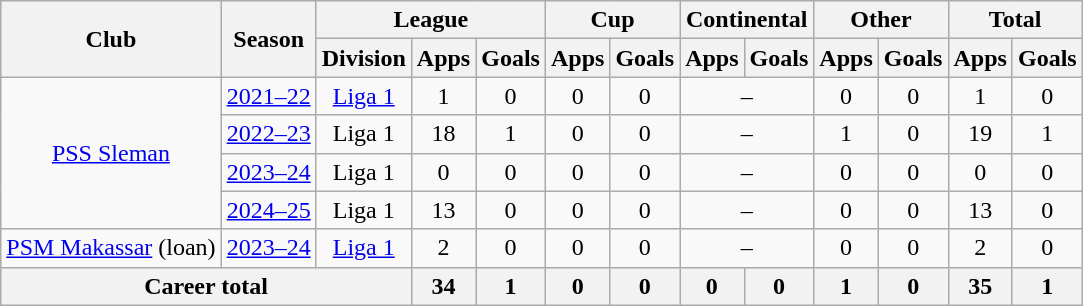<table class="wikitable" style="text-align: center">
<tr>
<th rowspan="2">Club</th>
<th rowspan="2">Season</th>
<th colspan="3">League</th>
<th colspan="2">Cup</th>
<th colspan="2">Continental</th>
<th colspan="2">Other</th>
<th colspan="2">Total</th>
</tr>
<tr>
<th>Division</th>
<th>Apps</th>
<th>Goals</th>
<th>Apps</th>
<th>Goals</th>
<th>Apps</th>
<th>Goals</th>
<th>Apps</th>
<th>Goals</th>
<th>Apps</th>
<th>Goals</th>
</tr>
<tr>
<td rowspan="4"><a href='#'>PSS Sleman</a></td>
<td><a href='#'>2021–22</a></td>
<td rowspan="1" valign="center"><a href='#'>Liga 1</a></td>
<td>1</td>
<td>0</td>
<td>0</td>
<td>0</td>
<td colspan="2">–</td>
<td>0</td>
<td>0</td>
<td>1</td>
<td>0</td>
</tr>
<tr>
<td><a href='#'>2022–23</a></td>
<td rowspan="1" valign="center">Liga 1</td>
<td>18</td>
<td>1</td>
<td>0</td>
<td>0</td>
<td colspan=2>–</td>
<td>1</td>
<td>0</td>
<td>19</td>
<td>1</td>
</tr>
<tr>
<td><a href='#'>2023–24</a></td>
<td>Liga 1</td>
<td>0</td>
<td>0</td>
<td>0</td>
<td>0</td>
<td colspan="2">–</td>
<td>0</td>
<td>0</td>
<td>0</td>
<td>0</td>
</tr>
<tr>
<td><a href='#'>2024–25</a></td>
<td>Liga 1</td>
<td>13</td>
<td>0</td>
<td>0</td>
<td>0</td>
<td colspan="2">–</td>
<td>0</td>
<td>0</td>
<td>13</td>
<td>0</td>
</tr>
<tr>
<td rowspan="1"><a href='#'>PSM Makassar</a> (loan)</td>
<td><a href='#'>2023–24</a></td>
<td rowspan="1" valign="center"><a href='#'>Liga 1</a></td>
<td>2</td>
<td>0</td>
<td>0</td>
<td>0</td>
<td colspan="2">–</td>
<td>0</td>
<td>0</td>
<td>2</td>
<td>0</td>
</tr>
<tr>
<th colspan=3>Career total</th>
<th>34</th>
<th>1</th>
<th>0</th>
<th>0</th>
<th>0</th>
<th>0</th>
<th>1</th>
<th>0</th>
<th>35</th>
<th>1</th>
</tr>
</table>
